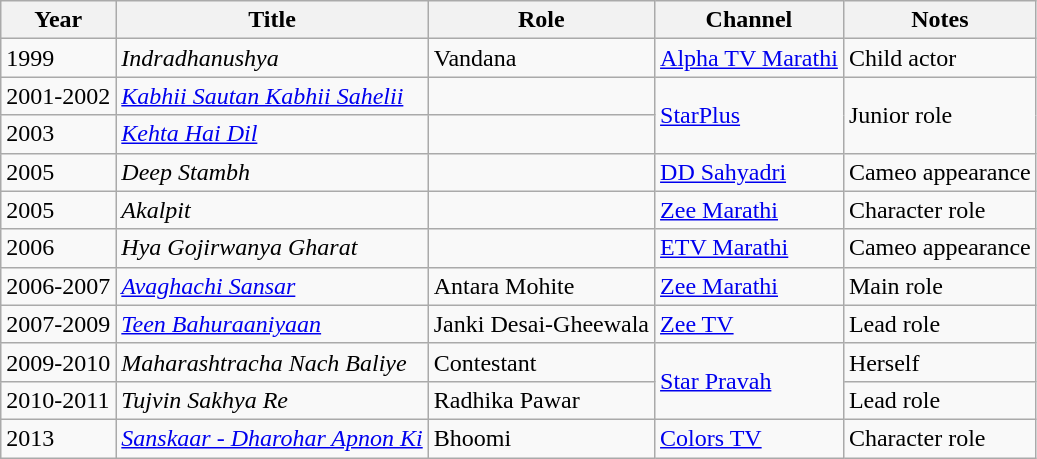<table class="wikitable">
<tr>
<th>Year</th>
<th>Title</th>
<th>Role</th>
<th>Channel</th>
<th>Notes</th>
</tr>
<tr>
<td>1999</td>
<td><em>Indradhanushya</em></td>
<td>Vandana</td>
<td><a href='#'>Alpha TV Marathi</a></td>
<td>Child actor</td>
</tr>
<tr>
<td>2001-2002</td>
<td><em><a href='#'>Kabhii Sautan Kabhii Sahelii</a></em></td>
<td></td>
<td rowspan="2"><a href='#'>StarPlus</a></td>
<td rowspan="2">Junior role</td>
</tr>
<tr>
<td>2003</td>
<td><em><a href='#'>Kehta Hai Dil</a></em></td>
<td></td>
</tr>
<tr>
<td>2005</td>
<td><em>Deep Stambh</em></td>
<td></td>
<td><a href='#'>DD Sahyadri</a></td>
<td>Cameo appearance</td>
</tr>
<tr>
<td>2005</td>
<td><em>Akalpit</em></td>
<td></td>
<td><a href='#'>Zee Marathi</a></td>
<td>Character role</td>
</tr>
<tr>
<td>2006</td>
<td><em>Hya Gojirwanya Gharat</em></td>
<td></td>
<td><a href='#'>ETV Marathi</a></td>
<td>Cameo appearance</td>
</tr>
<tr>
<td>2006-2007</td>
<td><em><a href='#'>Avaghachi Sansar</a></em></td>
<td>Antara Mohite</td>
<td><a href='#'>Zee Marathi</a></td>
<td>Main role</td>
</tr>
<tr>
<td>2007-2009</td>
<td><em><a href='#'>Teen Bahuraaniyaan</a></em></td>
<td>Janki Desai-Gheewala</td>
<td><a href='#'>Zee TV</a></td>
<td>Lead role</td>
</tr>
<tr>
<td>2009-2010</td>
<td><em>Maharashtracha Nach Baliye</em></td>
<td>Contestant</td>
<td rowspan="2"><a href='#'>Star Pravah</a></td>
<td>Herself</td>
</tr>
<tr>
<td>2010-2011</td>
<td><em>Tujvin Sakhya Re</em></td>
<td>Radhika Pawar</td>
<td>Lead role</td>
</tr>
<tr>
<td>2013</td>
<td><em><a href='#'>Sanskaar - Dharohar Apnon Ki</a></em></td>
<td>Bhoomi</td>
<td><a href='#'>Colors TV</a></td>
<td>Character role</td>
</tr>
</table>
